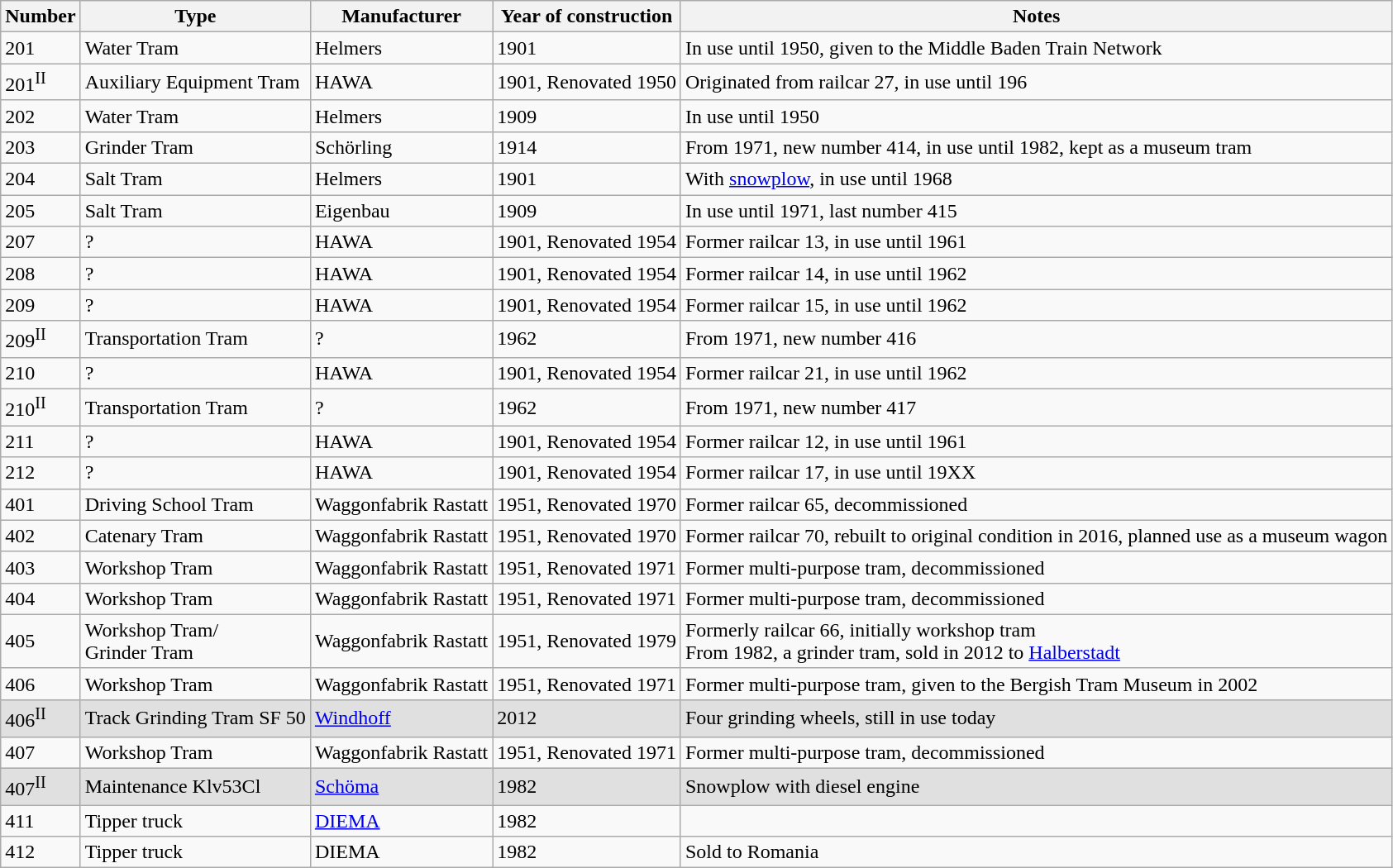<table class="wikitable">
<tr>
<th>Number</th>
<th>Type</th>
<th>Manufacturer</th>
<th>Year of construction</th>
<th>Notes</th>
</tr>
<tr>
<td>201</td>
<td>Water Tram</td>
<td>Helmers</td>
<td>1901</td>
<td>In use until 1950, given to the Middle Baden Train Network</td>
</tr>
<tr>
<td>201<sup>II</sup></td>
<td>Auxiliary Equipment Tram</td>
<td>HAWA</td>
<td>1901, Renovated 1950</td>
<td>Originated from railcar 27, in use until 196</td>
</tr>
<tr>
<td>202</td>
<td>Water Tram</td>
<td>Helmers</td>
<td>1909</td>
<td>In use until 1950</td>
</tr>
<tr>
<td>203</td>
<td>Grinder Tram</td>
<td>Schörling</td>
<td>1914</td>
<td>From 1971, new number 414, in use until 1982, kept as a museum tram</td>
</tr>
<tr>
<td>204</td>
<td>Salt Tram</td>
<td>Helmers</td>
<td>1901</td>
<td>With <a href='#'>snowplow</a>, in use until 1968</td>
</tr>
<tr>
<td>205</td>
<td>Salt Tram</td>
<td>Eigenbau</td>
<td>1909</td>
<td>In use until 1971, last number 415</td>
</tr>
<tr>
<td>207</td>
<td>?</td>
<td>HAWA</td>
<td>1901, Renovated 1954</td>
<td>Former railcar 13, in use until 1961</td>
</tr>
<tr>
<td>208</td>
<td>?</td>
<td>HAWA</td>
<td>1901, Renovated 1954</td>
<td>Former railcar 14, in use until 1962</td>
</tr>
<tr>
<td>209</td>
<td>?</td>
<td>HAWA</td>
<td>1901, Renovated 1954</td>
<td>Former railcar 15, in use until 1962</td>
</tr>
<tr>
<td>209<sup>II</sup></td>
<td>Transportation Tram</td>
<td>?</td>
<td>1962</td>
<td>From 1971, new number 416</td>
</tr>
<tr>
<td>210</td>
<td>?</td>
<td>HAWA</td>
<td>1901, Renovated 1954</td>
<td>Former railcar 21, in use until 1962</td>
</tr>
<tr>
<td>210<sup>II</sup></td>
<td>Transportation Tram</td>
<td>?</td>
<td>1962</td>
<td>From 1971, new number 417</td>
</tr>
<tr>
<td>211</td>
<td>?</td>
<td>HAWA</td>
<td>1901, Renovated 1954</td>
<td>Former railcar 12, in use until 1961</td>
</tr>
<tr>
<td>212</td>
<td>?</td>
<td>HAWA</td>
<td>1901, Renovated 1954</td>
<td>Former railcar 17, in use until 19XX</td>
</tr>
<tr>
<td>401</td>
<td>Driving School Tram</td>
<td>Waggonfabrik Rastatt</td>
<td>1951, Renovated 1970</td>
<td>Former railcar 65, decommissioned</td>
</tr>
<tr>
<td>402</td>
<td>Catenary Tram</td>
<td>Waggonfabrik Rastatt</td>
<td>1951, Renovated 1970</td>
<td>Former railcar 70, rebuilt to original condition in 2016, planned use as a museum wagon</td>
</tr>
<tr>
<td>403</td>
<td>Workshop Tram</td>
<td>Waggonfabrik Rastatt</td>
<td>1951, Renovated 1971</td>
<td>Former multi-purpose tram, decommissioned</td>
</tr>
<tr>
<td>404</td>
<td>Workshop Tram</td>
<td>Waggonfabrik Rastatt</td>
<td>1951, Renovated 1971</td>
<td>Former multi-purpose tram, decommissioned</td>
</tr>
<tr>
<td>405</td>
<td>Workshop Tram/<br>Grinder Tram</td>
<td>Waggonfabrik Rastatt</td>
<td>1951, Renovated 1979</td>
<td>Formerly railcar 66, initially workshop tram<br>From 1982, a grinder tram, sold in 2012 to <a href='#'>Halberstadt</a></td>
</tr>
<tr>
<td>406</td>
<td>Workshop Tram</td>
<td>Waggonfabrik Rastatt</td>
<td>1951, Renovated 1971</td>
<td>Former multi-purpose tram, given to the Bergish Tram Museum in 2002</td>
</tr>
<tr style="background:#E0E0E0;">
<td>406<sup>II</sup></td>
<td>Track Grinding Tram SF 50</td>
<td><a href='#'>Windhoff</a></td>
<td>2012</td>
<td>Four grinding wheels, still in use today</td>
</tr>
<tr>
<td>407</td>
<td>Workshop Tram</td>
<td>Waggonfabrik Rastatt</td>
<td>1951, Renovated 1971</td>
<td>Former multi-purpose tram, decommissioned</td>
</tr>
<tr style="background:#E0E0E0;">
<td>407<sup>II</sup></td>
<td>Maintenance Klv53Cl</td>
<td><a href='#'>Schöma</a></td>
<td>1982</td>
<td>Snowplow with diesel engine</td>
</tr>
<tr>
<td>411</td>
<td>Tipper truck</td>
<td><a href='#'>DIEMA</a></td>
<td>1982</td>
<td></td>
</tr>
<tr>
<td>412</td>
<td>Tipper truck</td>
<td>DIEMA</td>
<td>1982</td>
<td>Sold to Romania</td>
</tr>
</table>
